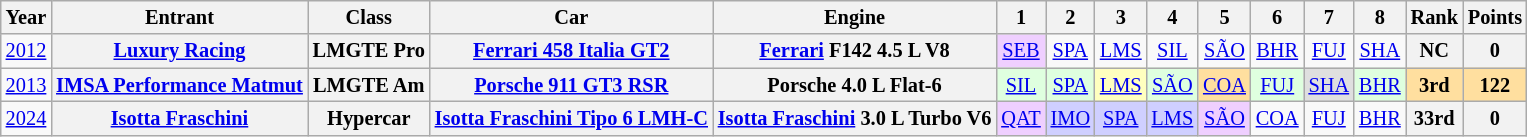<table class="wikitable" style="text-align:center; font-size:85%">
<tr>
<th>Year</th>
<th>Entrant</th>
<th>Class</th>
<th>Car</th>
<th>Engine</th>
<th>1</th>
<th>2</th>
<th>3</th>
<th>4</th>
<th>5</th>
<th>6</th>
<th>7</th>
<th>8</th>
<th>Rank</th>
<th>Points</th>
</tr>
<tr>
<td><a href='#'>2012</a></td>
<th nowrap><a href='#'>Luxury Racing</a></th>
<th nowrap>LMGTE Pro</th>
<th nowrap><a href='#'>Ferrari 458 Italia GT2</a></th>
<th nowrap><a href='#'>Ferrari</a> F142 4.5 L V8</th>
<td style="background:#EFCFFF;"><a href='#'>SEB</a><br></td>
<td><a href='#'>SPA</a></td>
<td><a href='#'>LMS</a></td>
<td><a href='#'>SIL</a></td>
<td><a href='#'>SÃO</a></td>
<td><a href='#'>BHR</a></td>
<td><a href='#'>FUJ</a></td>
<td><a href='#'>SHA</a></td>
<th>NC</th>
<th>0</th>
</tr>
<tr>
<td><a href='#'>2013</a></td>
<th nowrap><a href='#'>IMSA Performance Matmut</a></th>
<th nowrap>LMGTE Am</th>
<th nowrap><a href='#'>Porsche 911 GT3 RSR</a></th>
<th nowrap>Porsche 4.0 L Flat-6</th>
<td style="background:#DFFFDF;"><a href='#'>SIL</a><br></td>
<td style="background:#DFFFDF;"><a href='#'>SPA</a><br></td>
<td style="background:#FFFFBF;"><a href='#'>LMS</a><br></td>
<td style="background:#DFFFDF;"><a href='#'>SÃO</a><br></td>
<td style="background:#FFDF9F;"><a href='#'>COA</a><br></td>
<td style="background:#DFFFDF;"><a href='#'>FUJ</a><br></td>
<td style="background:#DFDFDF;"><a href='#'>SHA</a><br></td>
<td style="background:#DFFFDF;"><a href='#'>BHR</a><br></td>
<th style="background:#FFDF9F;">3rd</th>
<th style="background:#FFDF9F;">122</th>
</tr>
<tr>
<td><a href='#'>2024</a></td>
<th nowrap><a href='#'>Isotta Fraschini</a></th>
<th>Hypercar</th>
<th nowrap><a href='#'>Isotta Fraschini Tipo 6 LMH-C</a></th>
<th nowrap><a href='#'>Isotta Fraschini</a> 3.0 L Turbo V6</th>
<td style="background:#EFCFFF;"><a href='#'>QAT</a><br></td>
<td style="background:#CFCFFF;"><a href='#'>IMO</a><br></td>
<td style="background:#CFCFFF;"><a href='#'>SPA</a><br></td>
<td style="background:#CFCFFF;"><a href='#'>LMS</a><br></td>
<td style="background:#EFCFFF;"><a href='#'>SÃO</a><br></td>
<td><a href='#'>COA</a></td>
<td><a href='#'>FUJ</a></td>
<td><a href='#'>BHR</a></td>
<th>33rd</th>
<th>0</th>
</tr>
</table>
